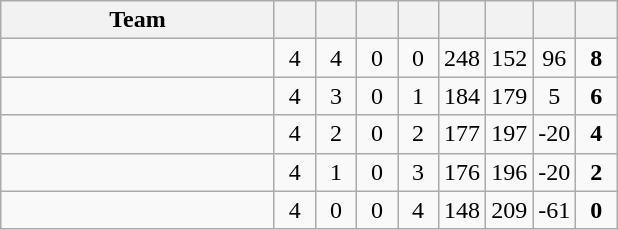<table class=wikitable style="text-align:center">
<tr>
<th width=175>Team</th>
<th width=20 abbr=Played></th>
<th width=20 abbr=Won></th>
<th width=20 abbr=Drawn></th>
<th width=20 abbr=Lost></th>
<th width=20 abbr=Goal For></th>
<th width=20 abbr=Goal Against></th>
<th width=20 abbr=Goal Difference></th>
<th width=20 abbr=Points></th>
</tr>
<tr>
<td style="text-align:left;"></td>
<td>4</td>
<td>4</td>
<td>0</td>
<td>0</td>
<td>248</td>
<td>152</td>
<td>96</td>
<td><strong>8</strong></td>
</tr>
<tr>
<td style="text-align:left;"></td>
<td>4</td>
<td>3</td>
<td>0</td>
<td>1</td>
<td>184</td>
<td>179</td>
<td>5</td>
<td><strong>6</strong></td>
</tr>
<tr>
<td style="text-align:left;"></td>
<td>4</td>
<td>2</td>
<td>0</td>
<td>2</td>
<td>177</td>
<td>197</td>
<td>-20</td>
<td><strong>4</strong></td>
</tr>
<tr>
<td style="text-align:left;"></td>
<td>4</td>
<td>1</td>
<td>0</td>
<td>3</td>
<td>176</td>
<td>196</td>
<td>-20</td>
<td><strong>2</strong></td>
</tr>
<tr>
<td style="text-align:left;"></td>
<td>4</td>
<td>0</td>
<td>0</td>
<td>4</td>
<td>148</td>
<td>209</td>
<td>-61</td>
<td><strong>0</strong></td>
</tr>
</table>
